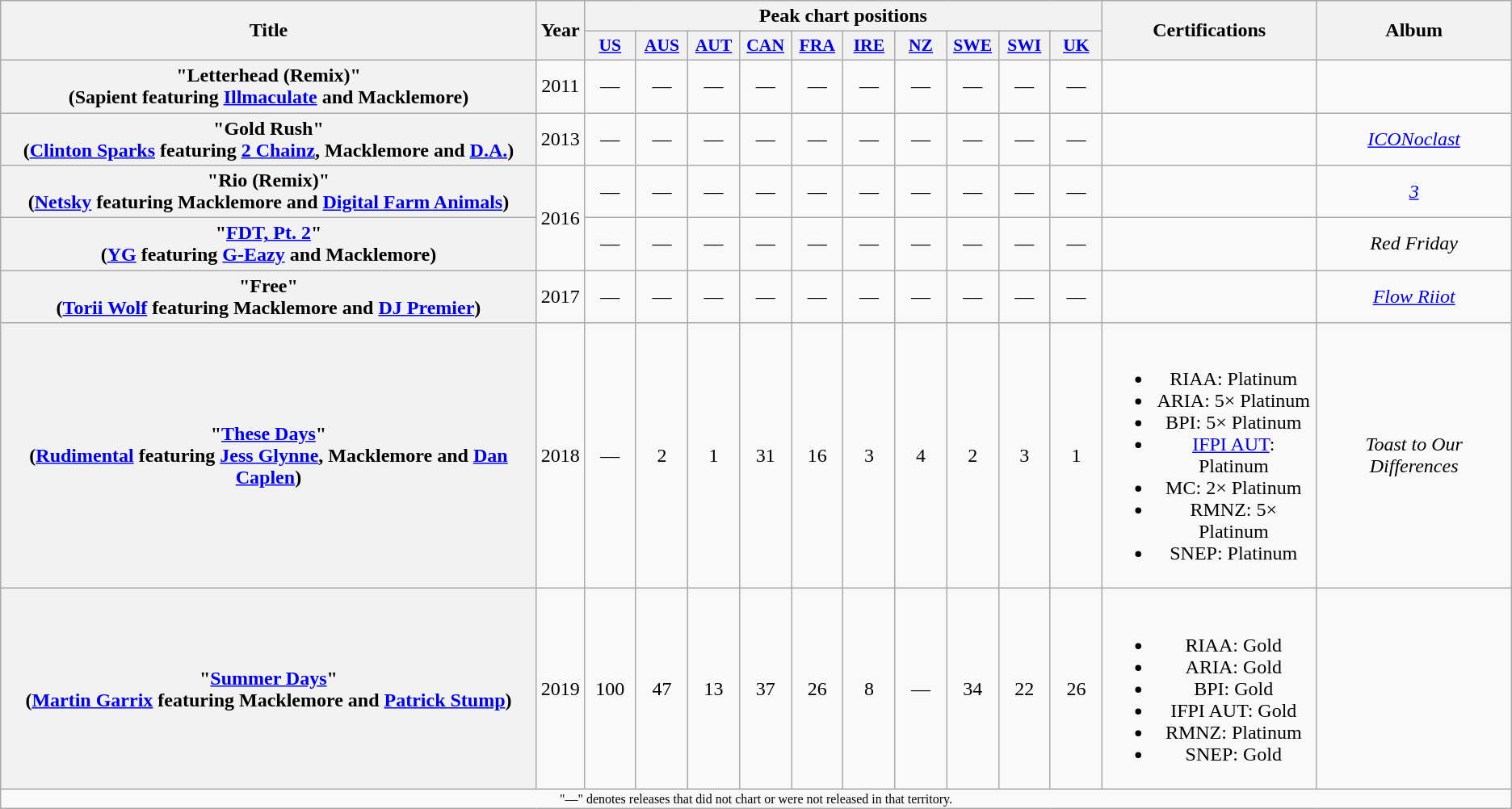<table class="wikitable plainrowheaders" style="text-align:center;">
<tr>
<th scope="col" rowspan="2">Title</th>
<th scope="col" rowspan="2">Year</th>
<th scope="col" colspan="10">Peak chart positions</th>
<th scope="col" rowspan="2">Certifications</th>
<th scope="col" rowspan="2">Album</th>
</tr>
<tr>
<th scope="col" style="width:2.5em;font-size:90%;"><a href='#'>US</a><br></th>
<th scope="col" style="width:2.5em;font-size:90%;"><a href='#'>AUS</a><br></th>
<th scope="col" style="width:2.5em;font-size:90%;"><a href='#'>AUT</a><br></th>
<th scope="col" style="width:2.5em;font-size:90%;"><a href='#'>CAN</a><br></th>
<th scope="col" style="width:2.5em;font-size:90%;"><a href='#'>FRA</a><br></th>
<th scope="col" style="width:2.5em;font-size:90%;"><a href='#'>IRE</a><br></th>
<th scope="col" style="width:2.5em;font-size:90%;"><a href='#'>NZ</a><br></th>
<th scope="col" style="width:2.5em;font-size:90%;"><a href='#'>SWE</a><br></th>
<th scope="col" style="width:2.5em;font-size:90%;"><a href='#'>SWI</a><br></th>
<th scope="col" style="width:2.5em;font-size:90%;"><a href='#'>UK</a><br></th>
</tr>
<tr>
<th scope="row">"Letterhead (Remix)"<br><span>(Sapient featuring <a href='#'>Illmaculate</a> and Macklemore)</span></th>
<td>2011</td>
<td>—</td>
<td>—</td>
<td>—</td>
<td>—</td>
<td>—</td>
<td>—</td>
<td>—</td>
<td>—</td>
<td>—</td>
<td>—</td>
<td></td>
<td></td>
</tr>
<tr>
<th scope="row">"Gold Rush"<br><span>(<a href='#'>Clinton Sparks</a> featuring <a href='#'>2 Chainz</a>, Macklemore and <a href='#'>D.A.</a>)</span></th>
<td>2013</td>
<td>—</td>
<td>—</td>
<td>—</td>
<td>—</td>
<td>—</td>
<td>—</td>
<td>—</td>
<td>—</td>
<td>—</td>
<td>—</td>
<td></td>
<td><em><a href='#'>ICONoclast</a></em></td>
</tr>
<tr>
<th scope="row">"Rio (Remix)"<br><span>(<a href='#'>Netsky</a> featuring Macklemore and <a href='#'>Digital Farm Animals</a>)</span></th>
<td rowspan="2">2016</td>
<td>—</td>
<td>—</td>
<td>—</td>
<td>—</td>
<td>—</td>
<td>—</td>
<td>—</td>
<td>—</td>
<td>—</td>
<td>—</td>
<td></td>
<td><em><a href='#'>3</a></em></td>
</tr>
<tr>
<th scope="row">"<a href='#'>FDT, Pt. 2</a>"<br><span>(<a href='#'>YG</a> featuring <a href='#'>G-Eazy</a> and Macklemore)</span></th>
<td>—</td>
<td>—</td>
<td>—</td>
<td>—</td>
<td>—</td>
<td>—</td>
<td>—</td>
<td>—</td>
<td>—</td>
<td>—</td>
<td></td>
<td><em>Red Friday</em></td>
</tr>
<tr>
<th scope="row">"Free"<br><span>(<a href='#'>Torii Wolf</a> featuring Macklemore and <a href='#'>DJ Premier</a>)</span></th>
<td>2017</td>
<td>—</td>
<td>—</td>
<td>—</td>
<td>—</td>
<td>—</td>
<td>—</td>
<td>—</td>
<td>—</td>
<td>—</td>
<td>—</td>
<td></td>
<td><em><a href='#'>Flow Riiot</a></em></td>
</tr>
<tr>
<th scope="row">"<a href='#'>These Days</a>"<br><span>(<a href='#'>Rudimental</a> featuring <a href='#'>Jess Glynne</a>, Macklemore and <a href='#'>Dan Caplen</a>)</span></th>
<td>2018</td>
<td>—</td>
<td>2</td>
<td>1</td>
<td>31</td>
<td>16</td>
<td>3</td>
<td>4</td>
<td>2</td>
<td>3</td>
<td>1</td>
<td><br><ul><li>RIAA: Platinum</li><li>ARIA: 5× Platinum</li><li>BPI: 5× Platinum</li><li><a href='#'>IFPI AUT</a>: Platinum</li><li>MC: 2× Platinum</li><li>RMNZ: 5× Platinum</li><li>SNEP: Platinum</li></ul></td>
<td><em>Toast to Our Differences</em></td>
</tr>
<tr>
<th scope="row">"<a href='#'>Summer Days</a>"<br><span>(<a href='#'>Martin Garrix</a> featuring Macklemore and <a href='#'>Patrick Stump</a>)</span></th>
<td>2019</td>
<td>100</td>
<td>47</td>
<td>13</td>
<td>37</td>
<td>26</td>
<td>8</td>
<td>—</td>
<td>34</td>
<td>22</td>
<td>26</td>
<td><br><ul><li>RIAA: Gold</li><li>ARIA: Gold</li><li>BPI: Gold</li><li>IFPI AUT: Gold</li><li>RMNZ: Platinum</li><li>SNEP: Gold</li></ul></td>
<td></td>
</tr>
<tr>
<td colspan="14" style="font-size:8pt">"—" denotes releases that did not chart or were not released in that territory.</td>
</tr>
</table>
